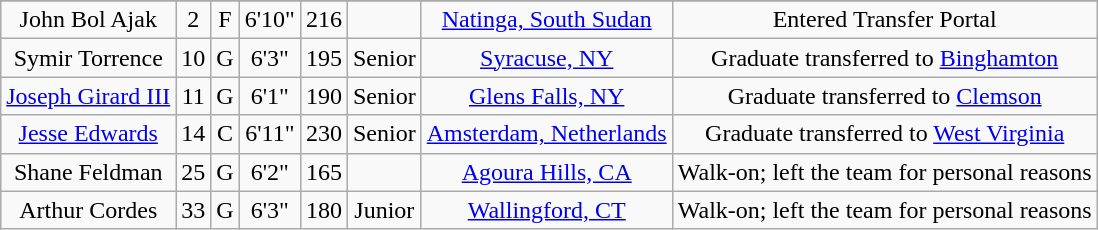<table class="wikitable sortable" border="1" style="text-align:center;">
<tr align=center>
</tr>
<tr>
<td>John Bol Ajak</td>
<td>2</td>
<td>F</td>
<td>6'10"</td>
<td>216</td>
<td></td>
<td><a href='#'>Natinga, South Sudan</a></td>
<td>Entered Transfer Portal</td>
</tr>
<tr>
<td>Symir Torrence</td>
<td>10</td>
<td>G</td>
<td>6'3"</td>
<td>195</td>
<td>Senior</td>
<td><a href='#'>Syracuse, NY</a></td>
<td>Graduate transferred to <a href='#'>Binghamton</a></td>
</tr>
<tr>
<td><a href='#'>Joseph Girard III</a></td>
<td>11</td>
<td>G</td>
<td>6'1"</td>
<td>190</td>
<td>Senior</td>
<td><a href='#'>Glens Falls, NY</a></td>
<td>Graduate transferred to <a href='#'>Clemson</a></td>
</tr>
<tr>
<td><a href='#'>Jesse Edwards</a></td>
<td>14</td>
<td>C</td>
<td>6'11"</td>
<td>230</td>
<td>Senior</td>
<td><a href='#'>Amsterdam, Netherlands</a></td>
<td>Graduate transferred to <a href='#'>West Virginia</a></td>
</tr>
<tr>
<td>Shane Feldman</td>
<td>25</td>
<td>G</td>
<td>6'2"</td>
<td>165</td>
<td></td>
<td><a href='#'>Agoura Hills, CA</a></td>
<td>Walk-on; left the team for personal reasons</td>
</tr>
<tr>
<td>Arthur Cordes</td>
<td>33</td>
<td>G</td>
<td>6'3"</td>
<td>180</td>
<td>Junior</td>
<td><a href='#'>Wallingford, CT</a></td>
<td>Walk-on; left the team for personal reasons</td>
</tr>
</table>
